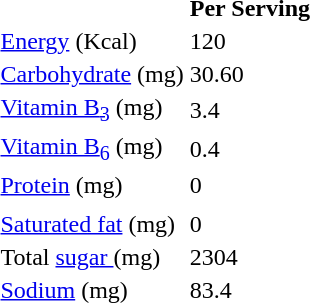<table ->
<tr>
<th></th>
<th>Per Serving</th>
</tr>
<tr>
<td><a href='#'>Energy</a> (Kcal)</td>
<td>120</td>
</tr>
<tr>
<td><a href='#'>Carbohydrate</a> (mg)</td>
<td>30.60</td>
</tr>
<tr>
<td><a href='#'>Vitamin B<sub>3</sub></a> (mg)</td>
<td>3.4</td>
</tr>
<tr>
<td><a href='#'>Vitamin B<sub>6</sub></a> (mg)</td>
<td>0.4</td>
</tr>
<tr>
<td><a href='#'>Protein</a> (mg)</td>
<td>0</td>
</tr>
<tr>
<td Total ></td>
</tr>
<tr>
<td><a href='#'>Saturated fat</a> (mg)</td>
<td>0</td>
</tr>
<tr>
<td>Total <a href='#'>sugar </a> (mg)</td>
<td>2304</td>
</tr>
<tr>
<td><a href='#'>Sodium</a> (mg)</td>
<td>83.4</td>
</tr>
</table>
